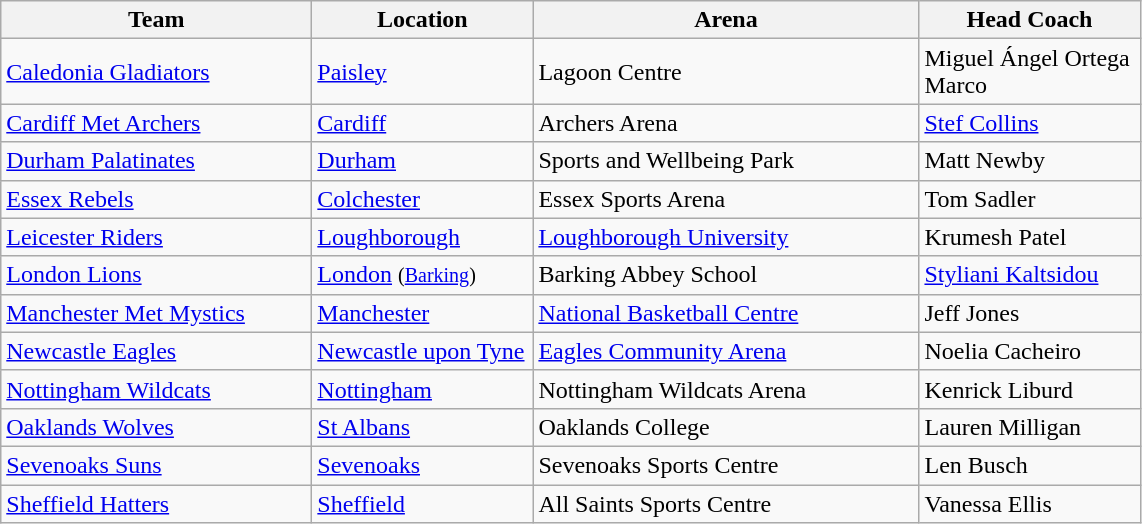<table class="wikitable sortable">
<tr>
<th scope="col" style="width: 200px;">Team</th>
<th scope="col" style="width: 140px;">Location</th>
<th scope="col" style="width: 250px;">Arena</th>
<th scope="col" style="width: 140px;">Head Coach</th>
</tr>
<tr>
<td> <a href='#'>Caledonia Gladiators</a></td>
<td><a href='#'>Paisley</a></td>
<td>Lagoon Centre</td>
<td> Miguel Ángel Ortega Marco</td>
</tr>
<tr>
<td> <a href='#'>Cardiff Met Archers</a></td>
<td><a href='#'>Cardiff</a></td>
<td>Archers Arena</td>
<td> <a href='#'>Stef Collins</a></td>
</tr>
<tr>
<td> <a href='#'>Durham Palatinates</a></td>
<td><a href='#'>Durham</a></td>
<td>Sports and Wellbeing Park</td>
<td> Matt Newby</td>
</tr>
<tr>
<td> <a href='#'>Essex Rebels</a></td>
<td><a href='#'>Colchester</a></td>
<td>Essex Sports Arena</td>
<td> Tom Sadler</td>
</tr>
<tr>
<td> <a href='#'>Leicester Riders</a></td>
<td><a href='#'>Loughborough</a></td>
<td><a href='#'>Loughborough University</a></td>
<td> Krumesh Patel</td>
</tr>
<tr>
<td> <a href='#'>London Lions</a></td>
<td><a href='#'>London</a> <small>(<a href='#'>Barking</a>)</small></td>
<td>Barking Abbey School</td>
<td> <a href='#'>Styliani Kaltsidou</a></td>
</tr>
<tr>
<td> <a href='#'>Manchester Met Mystics</a></td>
<td><a href='#'>Manchester</a></td>
<td><a href='#'>National Basketball Centre</a></td>
<td> Jeff Jones</td>
</tr>
<tr>
<td> <a href='#'>Newcastle Eagles</a></td>
<td><a href='#'>Newcastle upon Tyne</a></td>
<td><a href='#'>Eagles Community Arena</a></td>
<td> Noelia Cacheiro</td>
</tr>
<tr>
<td> <a href='#'>Nottingham Wildcats</a></td>
<td><a href='#'>Nottingham</a></td>
<td>Nottingham Wildcats Arena</td>
<td> Kenrick Liburd</td>
</tr>
<tr>
<td> <a href='#'>Oaklands Wolves</a></td>
<td><a href='#'>St Albans</a></td>
<td>Oaklands College</td>
<td> Lauren Milligan</td>
</tr>
<tr>
<td> <a href='#'>Sevenoaks Suns</a></td>
<td><a href='#'>Sevenoaks</a></td>
<td>Sevenoaks Sports Centre</td>
<td> Len Busch</td>
</tr>
<tr>
<td> <a href='#'>Sheffield Hatters</a></td>
<td><a href='#'>Sheffield</a></td>
<td>All Saints Sports Centre</td>
<td> Vanessa Ellis</td>
</tr>
</table>
